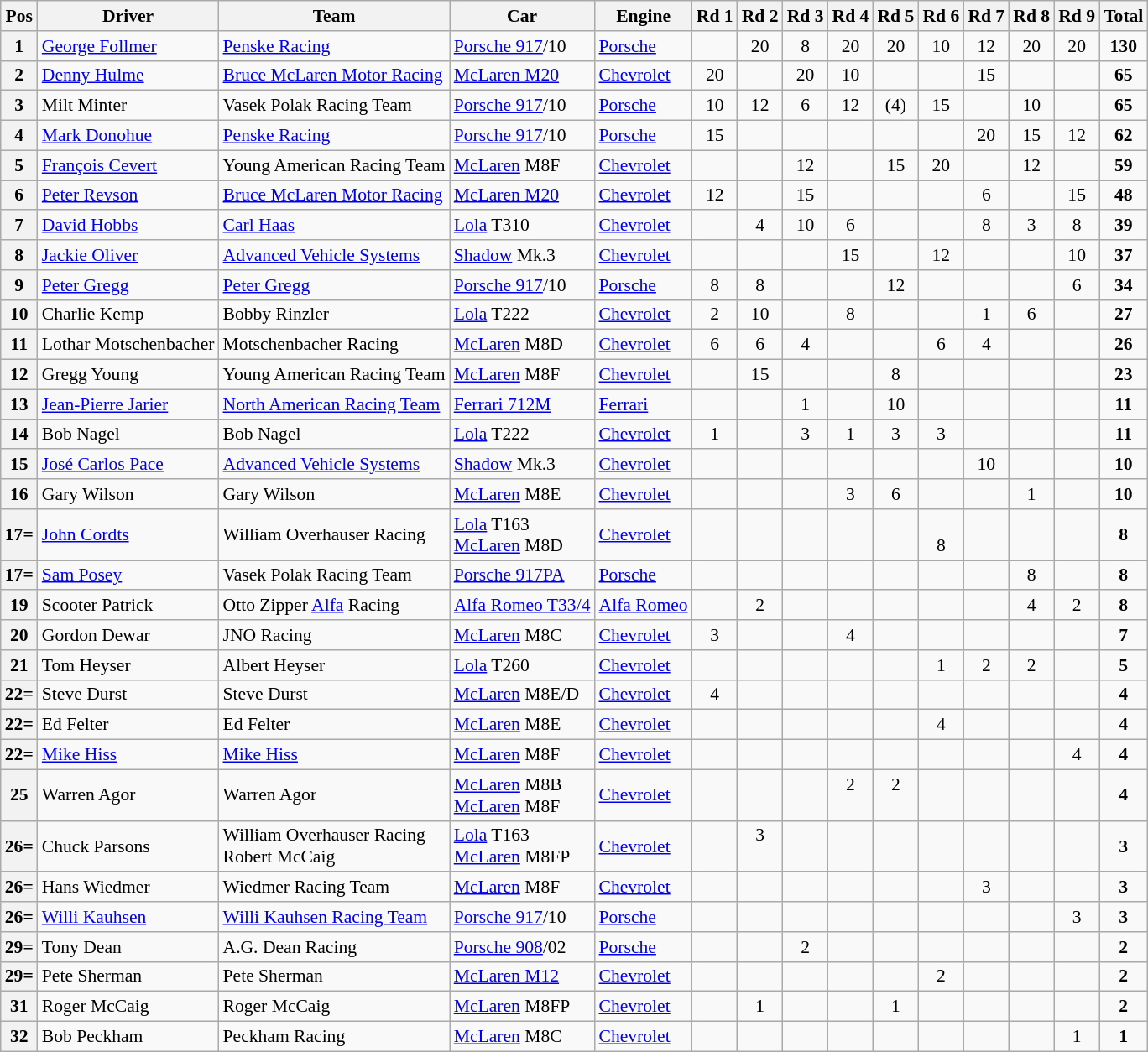<table class="wikitable" style="font-size: 90%;">
<tr>
<th>Pos</th>
<th>Driver</th>
<th>Team</th>
<th>Car</th>
<th>Engine</th>
<th>Rd 1</th>
<th>Rd 2</th>
<th>Rd 3</th>
<th>Rd 4</th>
<th>Rd 5</th>
<th>Rd 6</th>
<th>Rd 7</th>
<th>Rd 8</th>
<th>Rd 9</th>
<th>Total</th>
</tr>
<tr>
<th>1</th>
<td> <a href='#'>George Follmer</a></td>
<td> <a href='#'>Penske Racing</a></td>
<td><a href='#'>Porsche 917</a>/10</td>
<td><a href='#'>Porsche</a></td>
<td></td>
<td align="center">20</td>
<td align="center">8</td>
<td align="center">20</td>
<td align="center">20</td>
<td align="center">10</td>
<td align="center">12</td>
<td align="center">20</td>
<td align="center">20</td>
<td align="center"><strong>130</strong></td>
</tr>
<tr>
<th>2</th>
<td> <a href='#'>Denny Hulme</a></td>
<td> <a href='#'>Bruce McLaren Motor Racing</a></td>
<td><a href='#'>McLaren M20</a></td>
<td><a href='#'>Chevrolet</a></td>
<td align="center">20</td>
<td></td>
<td align="center">20</td>
<td align="center">10</td>
<td></td>
<td></td>
<td align="center">15</td>
<td></td>
<td></td>
<td align="center"><strong>65</strong></td>
</tr>
<tr>
<th>3</th>
<td> Milt Minter</td>
<td> Vasek Polak Racing Team</td>
<td><a href='#'>Porsche 917</a>/10</td>
<td><a href='#'>Porsche</a></td>
<td align="center">10</td>
<td align="center">12</td>
<td align="center">6</td>
<td align="center">12</td>
<td align="center">(4)</td>
<td align="center">15</td>
<td></td>
<td align="center">10</td>
<td></td>
<td align="center"><strong>65</strong></td>
</tr>
<tr>
<th>4</th>
<td> <a href='#'>Mark Donohue</a></td>
<td> <a href='#'>Penske Racing</a></td>
<td><a href='#'>Porsche 917</a>/10</td>
<td><a href='#'>Porsche</a></td>
<td align="center">15</td>
<td></td>
<td></td>
<td></td>
<td></td>
<td></td>
<td align="center">20</td>
<td align="center">15</td>
<td align="center">12</td>
<td align="center"><strong>62</strong></td>
</tr>
<tr>
<th>5</th>
<td> <a href='#'>François Cevert</a></td>
<td> Young American Racing Team</td>
<td><a href='#'>McLaren</a> M8F</td>
<td><a href='#'>Chevrolet</a></td>
<td></td>
<td></td>
<td align="center">12</td>
<td></td>
<td align="center">15</td>
<td align="center">20</td>
<td></td>
<td align="center">12</td>
<td></td>
<td align="center"><strong>59</strong></td>
</tr>
<tr>
<th>6</th>
<td> <a href='#'>Peter Revson</a></td>
<td> <a href='#'>Bruce McLaren Motor Racing</a></td>
<td><a href='#'>McLaren M20</a></td>
<td><a href='#'>Chevrolet</a></td>
<td align="center">12</td>
<td></td>
<td align="center">15</td>
<td></td>
<td></td>
<td></td>
<td align="center">6</td>
<td></td>
<td align="center">15</td>
<td align="center"><strong>48</strong></td>
</tr>
<tr>
<th>7</th>
<td> <a href='#'>David Hobbs</a></td>
<td> <a href='#'>Carl Haas</a></td>
<td><a href='#'>Lola</a> T310</td>
<td><a href='#'>Chevrolet</a></td>
<td></td>
<td align="center">4</td>
<td align="center">10</td>
<td align="center">6</td>
<td></td>
<td></td>
<td align="center">8</td>
<td align="center">3</td>
<td align="center">8</td>
<td align="center"><strong>39</strong></td>
</tr>
<tr>
<th>8</th>
<td> <a href='#'>Jackie Oliver</a></td>
<td> <a href='#'>Advanced Vehicle Systems</a></td>
<td><a href='#'>Shadow</a> Mk.3</td>
<td><a href='#'>Chevrolet</a></td>
<td></td>
<td></td>
<td></td>
<td align="center">15</td>
<td></td>
<td align="center">12</td>
<td></td>
<td></td>
<td align="center">10</td>
<td align="center"><strong>37</strong></td>
</tr>
<tr>
<th>9</th>
<td> <a href='#'>Peter Gregg</a></td>
<td> <a href='#'>Peter Gregg</a></td>
<td><a href='#'>Porsche 917</a>/10</td>
<td><a href='#'>Porsche</a></td>
<td align="center">8</td>
<td align="center">8</td>
<td></td>
<td></td>
<td align="center">12</td>
<td></td>
<td></td>
<td></td>
<td align="center">6</td>
<td align="center"><strong>34</strong></td>
</tr>
<tr>
<th>10</th>
<td> Charlie Kemp</td>
<td> Bobby Rinzler</td>
<td><a href='#'>Lola</a> T222</td>
<td><a href='#'>Chevrolet</a></td>
<td align="center">2</td>
<td align="center">10</td>
<td></td>
<td align="center">8</td>
<td></td>
<td></td>
<td align="center">1</td>
<td align="center">6</td>
<td></td>
<td align="center"><strong>27</strong></td>
</tr>
<tr>
<th>11</th>
<td> Lothar Motschenbacher</td>
<td> Motschenbacher Racing</td>
<td><a href='#'>McLaren</a> M8D</td>
<td><a href='#'>Chevrolet</a></td>
<td align="center">6</td>
<td align="center">6</td>
<td align="center">4</td>
<td></td>
<td></td>
<td align="center">6</td>
<td align="center">4</td>
<td></td>
<td></td>
<td align="center"><strong>26</strong></td>
</tr>
<tr>
<th>12</th>
<td> Gregg Young</td>
<td> Young American Racing Team</td>
<td><a href='#'>McLaren</a> M8F</td>
<td><a href='#'>Chevrolet</a></td>
<td></td>
<td align="center">15</td>
<td></td>
<td></td>
<td align="center">8</td>
<td></td>
<td></td>
<td></td>
<td></td>
<td align="center"><strong>23</strong></td>
</tr>
<tr>
<th>13</th>
<td> <a href='#'>Jean-Pierre Jarier</a></td>
<td> <a href='#'>North American Racing Team</a></td>
<td><a href='#'>Ferrari 712M</a></td>
<td><a href='#'>Ferrari</a></td>
<td></td>
<td></td>
<td align="center">1</td>
<td></td>
<td align="center">10</td>
<td></td>
<td></td>
<td></td>
<td></td>
<td align="center"><strong>11</strong></td>
</tr>
<tr>
<th>14</th>
<td> Bob Nagel</td>
<td> Bob Nagel</td>
<td><a href='#'>Lola</a> T222</td>
<td><a href='#'>Chevrolet</a></td>
<td align="center">1</td>
<td></td>
<td align="center">3</td>
<td align="center">1</td>
<td align="center">3</td>
<td align="center">3</td>
<td></td>
<td></td>
<td></td>
<td align="center"><strong>11</strong></td>
</tr>
<tr>
<th>15</th>
<td> <a href='#'>José Carlos Pace</a></td>
<td> <a href='#'>Advanced Vehicle Systems</a></td>
<td><a href='#'>Shadow</a> Mk.3</td>
<td><a href='#'>Chevrolet</a></td>
<td></td>
<td></td>
<td></td>
<td></td>
<td></td>
<td></td>
<td align="center">10</td>
<td></td>
<td></td>
<td align="center"><strong>10</strong></td>
</tr>
<tr>
<th>16</th>
<td> Gary Wilson</td>
<td> Gary Wilson</td>
<td><a href='#'>McLaren</a> M8E</td>
<td><a href='#'>Chevrolet</a></td>
<td></td>
<td></td>
<td></td>
<td align="center">3</td>
<td align="center">6</td>
<td></td>
<td></td>
<td align="center">1</td>
<td></td>
<td align="center"><strong>10</strong></td>
</tr>
<tr>
<th>17=</th>
<td> <a href='#'>John Cordts</a></td>
<td> William Overhauser Racing</td>
<td><a href='#'>Lola</a> T163<br><a href='#'>McLaren</a> M8D</td>
<td><a href='#'>Chevrolet</a></td>
<td></td>
<td></td>
<td></td>
<td></td>
<td></td>
<td align="center"> <br>8</td>
<td></td>
<td></td>
<td></td>
<td align="center"><strong>8</strong></td>
</tr>
<tr>
<th>17=</th>
<td> <a href='#'>Sam Posey</a></td>
<td> Vasek Polak Racing Team</td>
<td><a href='#'>Porsche 917PA</a></td>
<td><a href='#'>Porsche</a></td>
<td></td>
<td></td>
<td></td>
<td></td>
<td></td>
<td></td>
<td></td>
<td align="center">8</td>
<td></td>
<td align="center"><strong>8</strong></td>
</tr>
<tr>
<th>19</th>
<td> Scooter Patrick</td>
<td> Otto Zipper <a href='#'>Alfa</a> Racing</td>
<td><a href='#'>Alfa Romeo T33/4</a></td>
<td><a href='#'>Alfa Romeo</a></td>
<td></td>
<td align="center">2</td>
<td></td>
<td></td>
<td></td>
<td></td>
<td></td>
<td align="center">4</td>
<td align="center">2</td>
<td align="center"><strong>8</strong></td>
</tr>
<tr>
<th>20</th>
<td> Gordon Dewar</td>
<td> JNO Racing</td>
<td><a href='#'>McLaren</a> M8C</td>
<td><a href='#'>Chevrolet</a></td>
<td align="center">3</td>
<td></td>
<td></td>
<td align="center">4</td>
<td></td>
<td></td>
<td></td>
<td></td>
<td></td>
<td align="center"><strong>7</strong></td>
</tr>
<tr>
<th>21</th>
<td> Tom Heyser</td>
<td> Albert Heyser</td>
<td><a href='#'>Lola</a> T260</td>
<td><a href='#'>Chevrolet</a></td>
<td></td>
<td></td>
<td></td>
<td></td>
<td></td>
<td align="center">1</td>
<td align="center">2</td>
<td align="center">2</td>
<td></td>
<td align="center"><strong>5</strong></td>
</tr>
<tr>
<th>22=</th>
<td> Steve Durst</td>
<td> Steve Durst</td>
<td><a href='#'>McLaren</a> M8E/D</td>
<td><a href='#'>Chevrolet</a></td>
<td align="center">4</td>
<td></td>
<td></td>
<td></td>
<td></td>
<td></td>
<td></td>
<td></td>
<td></td>
<td align="center"><strong>4</strong></td>
</tr>
<tr>
<th>22=</th>
<td> Ed Felter</td>
<td> Ed Felter</td>
<td><a href='#'>McLaren</a> M8E</td>
<td><a href='#'>Chevrolet</a></td>
<td></td>
<td></td>
<td></td>
<td></td>
<td></td>
<td align="center">4</td>
<td></td>
<td></td>
<td></td>
<td align="center"><strong>4</strong></td>
</tr>
<tr>
<th>22=</th>
<td> <a href='#'>Mike Hiss</a></td>
<td> <a href='#'>Mike Hiss</a></td>
<td><a href='#'>McLaren</a> M8F</td>
<td><a href='#'>Chevrolet</a></td>
<td></td>
<td></td>
<td></td>
<td></td>
<td></td>
<td></td>
<td></td>
<td></td>
<td align="center">4</td>
<td align="center"><strong>4</strong></td>
</tr>
<tr>
<th>25</th>
<td> Warren Agor</td>
<td> Warren Agor</td>
<td><a href='#'>McLaren</a> M8B<br><a href='#'>McLaren</a> M8F</td>
<td><a href='#'>Chevrolet</a></td>
<td></td>
<td></td>
<td></td>
<td align="center">2<br> </td>
<td align="center">2<br> </td>
<td></td>
<td></td>
<td></td>
<td></td>
<td align="center"><strong>4</strong></td>
</tr>
<tr>
<th>26=</th>
<td> Chuck Parsons</td>
<td> William Overhauser Racing<br> Robert McCaig</td>
<td><a href='#'>Lola</a> T163<br><a href='#'>McLaren</a> M8FP</td>
<td><a href='#'>Chevrolet</a></td>
<td></td>
<td align="center">3<br> </td>
<td></td>
<td></td>
<td></td>
<td></td>
<td></td>
<td></td>
<td></td>
<td align="center"><strong>3</strong></td>
</tr>
<tr>
<th>26=</th>
<td> Hans Wiedmer</td>
<td> Wiedmer Racing Team</td>
<td><a href='#'>McLaren</a> M8F</td>
<td><a href='#'>Chevrolet</a></td>
<td></td>
<td></td>
<td></td>
<td></td>
<td></td>
<td></td>
<td align="center">3</td>
<td></td>
<td></td>
<td align="center"><strong>3</strong></td>
</tr>
<tr>
<th>26=</th>
<td> <a href='#'>Willi Kauhsen</a></td>
<td> <a href='#'>Willi Kauhsen Racing Team</a></td>
<td><a href='#'>Porsche 917</a>/10</td>
<td><a href='#'>Porsche</a></td>
<td></td>
<td></td>
<td></td>
<td></td>
<td></td>
<td></td>
<td></td>
<td></td>
<td align="center">3</td>
<td align="center"><strong>3</strong></td>
</tr>
<tr>
<th>29=</th>
<td> Tony Dean</td>
<td> A.G. Dean Racing</td>
<td><a href='#'>Porsche 908</a>/02</td>
<td><a href='#'>Porsche</a></td>
<td></td>
<td></td>
<td align="center">2</td>
<td></td>
<td></td>
<td></td>
<td></td>
<td></td>
<td></td>
<td align="center"><strong>2</strong></td>
</tr>
<tr>
<th>29=</th>
<td> Pete Sherman</td>
<td> Pete Sherman</td>
<td><a href='#'>McLaren M12</a></td>
<td><a href='#'>Chevrolet</a></td>
<td></td>
<td></td>
<td></td>
<td></td>
<td></td>
<td align="center">2</td>
<td></td>
<td></td>
<td></td>
<td align="center"><strong>2</strong></td>
</tr>
<tr>
<th>31</th>
<td> Roger McCaig</td>
<td> Roger McCaig</td>
<td><a href='#'>McLaren</a> M8FP</td>
<td><a href='#'>Chevrolet</a></td>
<td></td>
<td align="center">1</td>
<td></td>
<td></td>
<td align="center">1</td>
<td></td>
<td></td>
<td></td>
<td></td>
<td align="center"><strong>2</strong></td>
</tr>
<tr>
<th>32</th>
<td> Bob Peckham</td>
<td> Peckham Racing</td>
<td><a href='#'>McLaren</a> M8C</td>
<td><a href='#'>Chevrolet</a></td>
<td></td>
<td></td>
<td></td>
<td></td>
<td></td>
<td></td>
<td></td>
<td></td>
<td align="center">1</td>
<td align="center"><strong>1</strong></td>
</tr>
</table>
